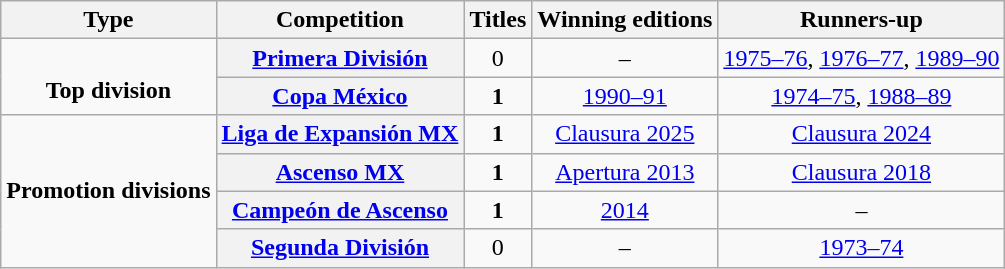<table class="wikitable" style="text-align: center;">
<tr>
<th>Type</th>
<th>Competition</th>
<th>Titles</th>
<th>Winning editions</th>
<th>Runners-up</th>
</tr>
<tr>
<td rowspan="2"><br><strong>Top division</strong></td>
<th scope=col><a href='#'>Primera División</a></th>
<td>0</td>
<td>–</td>
<td><a href='#'>1975–76</a>, <a href='#'>1976–77</a>, <a href='#'>1989–90</a></td>
</tr>
<tr>
<th scope=col><a href='#'>Copa México</a></th>
<td><strong>1</strong></td>
<td><a href='#'>1990–91</a></td>
<td><a href='#'>1974–75</a>, <a href='#'>1988–89</a></td>
</tr>
<tr>
<td rowspan="4"><strong>Promotion divisions</strong></td>
<th scope=col><a href='#'>Liga de Expansión MX</a></th>
<td><strong>1</strong></td>
<td><a href='#'>Clausura 2025</a></td>
<td><a href='#'>Clausura 2024</a></td>
</tr>
<tr>
<th scope=col><a href='#'>Ascenso MX</a></th>
<td><strong>1</strong></td>
<td><a href='#'>Apertura 2013</a></td>
<td><a href='#'>Clausura 2018</a></td>
</tr>
<tr>
<th scope=col><a href='#'>Campeón de Ascenso</a></th>
<td><strong>1</strong></td>
<td><a href='#'>2014</a></td>
<td>–</td>
</tr>
<tr>
<th scope=col><a href='#'>Segunda División</a></th>
<td>0</td>
<td>–</td>
<td><a href='#'>1973–74</a></td>
</tr>
</table>
